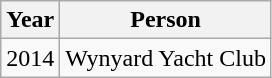<table class="wikitable">
<tr>
<th>Year</th>
<th>Person</th>
</tr>
<tr>
<td>2014</td>
<td>Wynyard Yacht Club</td>
</tr>
</table>
